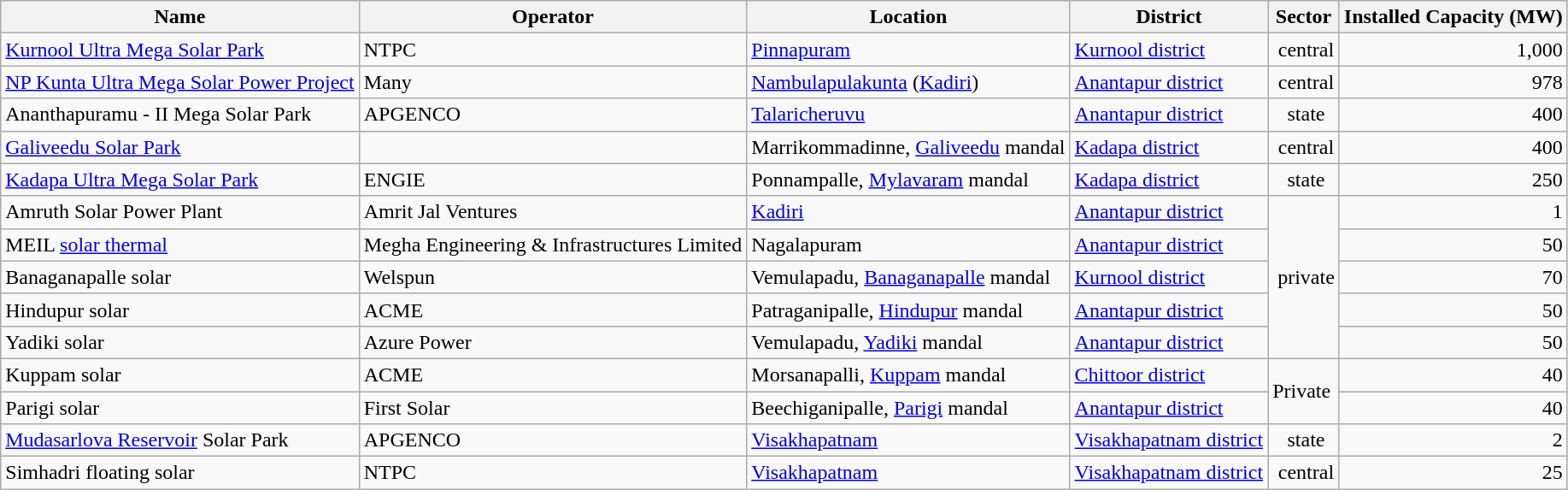<table class="wikitable sortable">
<tr>
<th>Name</th>
<th>Operator</th>
<th>Location</th>
<th>District</th>
<th>Sector</th>
<th>Installed Capacity (MW)</th>
</tr>
<tr>
<td><a href='#'>Kurnool Ultra Mega Solar Park</a></td>
<td>NTPC</td>
<td><a href='#'>Pinnapuram</a></td>
<td><a href='#'>Kurnool district</a></td>
<td style="text-align:center;"> central</td>
<td style="text-align:right;">1,000</td>
</tr>
<tr>
<td><a href='#'>NP Kunta Ultra Mega Solar Power Project</a></td>
<td>Many</td>
<td><a href='#'>Nambulapulakunta</a> (<a href='#'>Kadiri</a>)</td>
<td><a href='#'>Anantapur district</a></td>
<td style="text-align:center;"> central</td>
<td style="text-align:right;">978</td>
</tr>
<tr>
<td>Ananthapuramu - II Mega Solar Park</td>
<td>APGENCO</td>
<td><a href='#'>Talaricheruvu</a></td>
<td><a href='#'>Anantapur district</a></td>
<td style="text-align:center;"> state</td>
<td style="text-align:right;">400</td>
</tr>
<tr>
<td><a href='#'>Galiveedu Solar Park</a></td>
<td></td>
<td>Marrikommadinne, <a href='#'>Galiveedu</a> mandal</td>
<td><a href='#'>Kadapa district</a></td>
<td style="text-align:center;"> central</td>
<td style="text-align:right;">400</td>
</tr>
<tr>
<td><a href='#'>Kadapa Ultra Mega Solar Park</a></td>
<td>ENGIE</td>
<td>Ponnampalle, <a href='#'>Mylavaram</a> mandal</td>
<td><a href='#'>Kadapa district</a></td>
<td style="text-align:center;"> state</td>
<td style="text-align:right;">250</td>
</tr>
<tr>
<td>Amruth Solar Power Plant</td>
<td>Amrit Jal Ventures</td>
<td><a href='#'>Kadiri</a></td>
<td><a href='#'>Anantapur district</a></td>
<td rowspan="5" style="text-align:center;"> private</td>
<td style="text-align:right;">1</td>
</tr>
<tr>
<td>MEIL <a href='#'>solar thermal</a></td>
<td>Megha Engineering & Infrastructures Limited</td>
<td>Nagalapuram</td>
<td><a href='#'>Anantapur district</a></td>
<td style="text-align:right;">50</td>
</tr>
<tr>
<td>Banaganapalle solar</td>
<td>Welspun</td>
<td>Vemulapadu, <a href='#'>Banaganapalle</a> mandal</td>
<td><a href='#'>Kurnool district</a></td>
<td style="text-align:right;">70</td>
</tr>
<tr>
<td>Hindupur solar</td>
<td>ACME</td>
<td>Patraganipalle, <a href='#'>Hindupur</a> mandal</td>
<td><a href='#'>Anantapur district</a></td>
<td style="text-align:right;">50</td>
</tr>
<tr>
<td>Yadiki solar</td>
<td>Azure Power</td>
<td>Vemulapadu, <a href='#'>Yadiki</a> mandal</td>
<td><a href='#'>Anantapur district</a></td>
<td style="text-align:right;">50</td>
</tr>
<tr>
<td>Kuppam solar</td>
<td>ACME</td>
<td>Morsanapalli, <a href='#'>Kuppam</a> mandal</td>
<td><a href='#'>Chittoor district</a></td>
<td rowspan="2">Private</td>
<td style="text-align:right;">40</td>
</tr>
<tr>
<td>Parigi solar</td>
<td>First Solar</td>
<td>Beechiganipalle, <a href='#'>Parigi</a> mandal</td>
<td><a href='#'>Anantapur district</a></td>
<td style="text-align:right;">40</td>
</tr>
<tr>
<td><a href='#'>Mudasarlova Reservoir</a> Solar Park</td>
<td>APGENCO</td>
<td><a href='#'>Visakhapatnam</a></td>
<td><a href='#'>Visakhapatnam district</a></td>
<td style="text-align:center;"> state</td>
<td style="text-align:right;">2</td>
</tr>
<tr>
<td>Simhadri floating solar</td>
<td>NTPC</td>
<td><a href='#'>Visakhapatnam</a></td>
<td><a href='#'>Visakhapatnam district</a></td>
<td style="text-align:center;"> central</td>
<td style="text-align:right;">25</td>
</tr>
</table>
